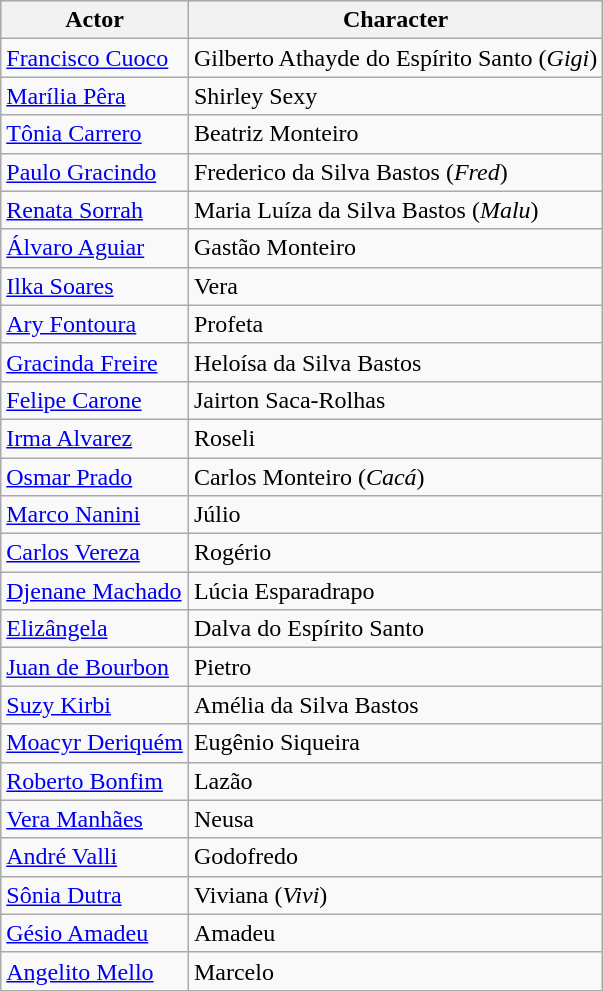<table class="wikitable sortable">
<tr style="background:#ccc;">
<th>Actor</th>
<th>Character</th>
</tr>
<tr>
<td><a href='#'>Francisco Cuoco</a></td>
<td>Gilberto Athayde do Espírito Santo (<em>Gigi</em>)</td>
</tr>
<tr>
<td><a href='#'>Marília Pêra</a></td>
<td>Shirley Sexy</td>
</tr>
<tr>
<td><a href='#'>Tônia Carrero</a></td>
<td>Beatriz Monteiro</td>
</tr>
<tr>
<td><a href='#'>Paulo Gracindo</a></td>
<td>Frederico da Silva Bastos (<em>Fred</em>)</td>
</tr>
<tr>
<td><a href='#'>Renata Sorrah</a></td>
<td>Maria Luíza da Silva Bastos (<em>Malu</em>)</td>
</tr>
<tr>
<td><a href='#'>Álvaro Aguiar</a></td>
<td>Gastão Monteiro</td>
</tr>
<tr>
<td><a href='#'>Ilka Soares</a></td>
<td>Vera</td>
</tr>
<tr>
<td><a href='#'>Ary Fontoura</a></td>
<td>Profeta</td>
</tr>
<tr>
<td><a href='#'>Gracinda Freire</a></td>
<td>Heloísa da Silva Bastos</td>
</tr>
<tr>
<td><a href='#'>Felipe Carone</a></td>
<td>Jairton Saca-Rolhas</td>
</tr>
<tr>
<td><a href='#'>Irma Alvarez</a></td>
<td>Roseli</td>
</tr>
<tr>
<td><a href='#'>Osmar Prado</a></td>
<td>Carlos Monteiro (<em>Cacá</em>)</td>
</tr>
<tr>
<td><a href='#'>Marco Nanini</a></td>
<td>Júlio</td>
</tr>
<tr>
<td><a href='#'>Carlos Vereza</a></td>
<td>Rogério</td>
</tr>
<tr>
<td><a href='#'>Djenane Machado</a></td>
<td>Lúcia Esparadrapo</td>
</tr>
<tr>
<td><a href='#'>Elizângela</a></td>
<td>Dalva do Espírito Santo</td>
</tr>
<tr>
<td><a href='#'>Juan de Bourbon</a></td>
<td>Pietro</td>
</tr>
<tr>
<td><a href='#'>Suzy Kirbi</a></td>
<td>Amélia da Silva Bastos</td>
</tr>
<tr>
<td><a href='#'>Moacyr Deriquém</a></td>
<td>Eugênio Siqueira</td>
</tr>
<tr>
<td><a href='#'>Roberto Bonfim</a></td>
<td>Lazão</td>
</tr>
<tr>
<td><a href='#'>Vera Manhães</a></td>
<td>Neusa</td>
</tr>
<tr>
<td><a href='#'>André Valli</a></td>
<td>Godofredo</td>
</tr>
<tr>
<td><a href='#'>Sônia Dutra</a></td>
<td>Viviana (<em>Vivi</em>)</td>
</tr>
<tr>
<td><a href='#'>Gésio Amadeu</a></td>
<td>Amadeu</td>
</tr>
<tr>
<td><a href='#'>Angelito Mello</a></td>
<td>Marcelo</td>
</tr>
</table>
